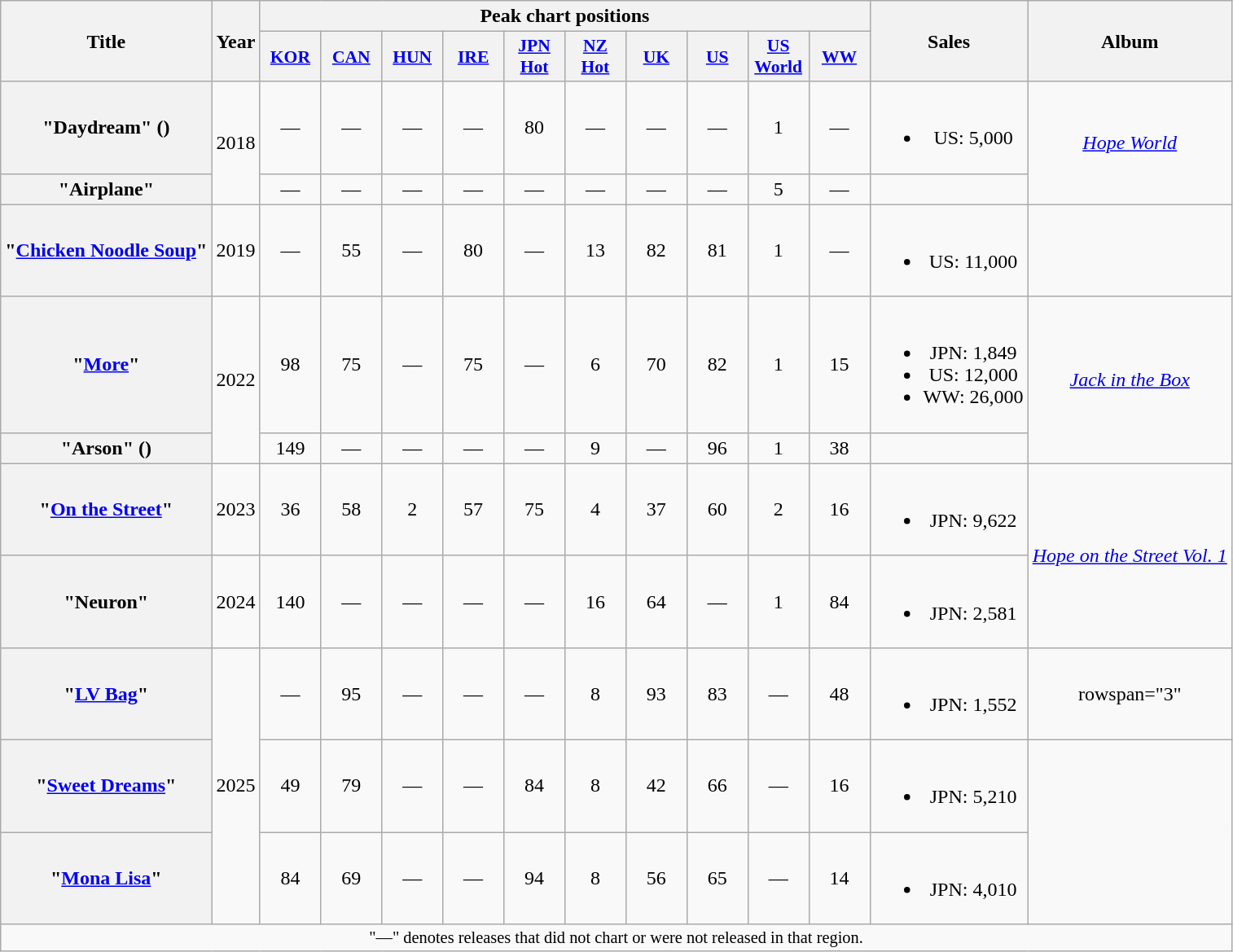<table class="wikitable plainrowheaders" style="text-align:center;">
<tr>
<th scope="col" rowspan="2">Title</th>
<th scope="col" rowspan="2">Year</th>
<th scope="col" colspan="10">Peak chart positions</th>
<th scope="col" rowspan="2">Sales</th>
<th scope="col" rowspan="2">Album</th>
</tr>
<tr>
<th scope="col" style="width:3em;font-size:90%;"><a href='#'>KOR</a><br></th>
<th scope="col" style="width:3em;font-size:90%;"><a href='#'>CAN</a><br></th>
<th scope="col" style="width:3em;font-size:90%;"><a href='#'>HUN</a><br></th>
<th scope="col" style="width:3em;font-size:90%;"><a href='#'>IRE</a><br></th>
<th scope="col" style="width:3em;font-size:90%;"><a href='#'>JPN<br>Hot</a><br></th>
<th scope="col" style="width:3em;font-size:90%;"><a href='#'>NZ<br>Hot</a><br></th>
<th scope="col" style="width:3em;font-size:90%;"><a href='#'>UK</a><br></th>
<th scope="col" style="width:3em;font-size:90%;"><a href='#'>US</a><br></th>
<th scope="col" style="width:3em;font-size:90%;"><a href='#'>US World</a><br></th>
<th scope="col" style="width:3em;font-size:90%;"><a href='#'>WW</a><br></th>
</tr>
<tr>
<th scope="row">"Daydream" ()</th>
<td rowspan="2">2018</td>
<td>—</td>
<td>—</td>
<td>—</td>
<td>—</td>
<td>80</td>
<td>—</td>
<td>—</td>
<td>—</td>
<td>1</td>
<td>—</td>
<td><br><ul><li>US: 5,000</li></ul></td>
<td rowspan="2"><em><a href='#'>Hope World</a></em></td>
</tr>
<tr>
<th scope="row">"Airplane"</th>
<td>—</td>
<td>—</td>
<td>—</td>
<td>—</td>
<td>—</td>
<td>—</td>
<td>—</td>
<td>—</td>
<td>5</td>
<td>—</td>
<td></td>
</tr>
<tr>
<th scope="row">"<a href='#'>Chicken Noodle Soup</a>"<br></th>
<td>2019</td>
<td>—</td>
<td>55</td>
<td>—</td>
<td>80</td>
<td>—</td>
<td>13</td>
<td>82</td>
<td>81</td>
<td>1</td>
<td>—</td>
<td><br><ul><li>US: 11,000</li></ul></td>
<td></td>
</tr>
<tr>
<th scope="row">"<a href='#'>More</a>"</th>
<td rowspan="2">2022</td>
<td>98</td>
<td>75</td>
<td>—</td>
<td>75</td>
<td>—</td>
<td>6</td>
<td>70</td>
<td>82</td>
<td>1</td>
<td>15</td>
<td><br><ul><li>JPN: 1,849 </li><li>US: 12,000</li><li>WW: 26,000</li></ul></td>
<td rowspan="2"><em><a href='#'>Jack in the Box</a></em></td>
</tr>
<tr>
<th scope="row">"Arson" ()</th>
<td>149</td>
<td>—</td>
<td>—</td>
<td>—</td>
<td>—</td>
<td>9</td>
<td>—</td>
<td>96</td>
<td>1</td>
<td>38</td>
<td></td>
</tr>
<tr>
<th scope="row">"<a href='#'>On the Street</a>"<br></th>
<td>2023</td>
<td>36</td>
<td>58</td>
<td>2</td>
<td>57</td>
<td>75</td>
<td>4</td>
<td>37</td>
<td>60</td>
<td>2</td>
<td>16</td>
<td><br><ul><li>JPN: 9,622 </li></ul></td>
<td rowspan="2"><em><a href='#'>Hope on the Street Vol. 1</a></em></td>
</tr>
<tr>
<th scope="row">"Neuron"<br></th>
<td>2024</td>
<td>140</td>
<td>—</td>
<td>—</td>
<td>—</td>
<td>—</td>
<td>16</td>
<td>64</td>
<td>—</td>
<td>1</td>
<td>84</td>
<td><br><ul><li>JPN: 2,581 </li></ul></td>
</tr>
<tr>
<th scope="row">"<a href='#'>LV Bag</a>"<br></th>
<td rowspan="3">2025</td>
<td>—</td>
<td>95</td>
<td>—</td>
<td>—</td>
<td>—</td>
<td>8</td>
<td>93</td>
<td>83</td>
<td>—</td>
<td>48</td>
<td><br><ul><li>JPN: 1,552 </li></ul></td>
<td>rowspan="3" </td>
</tr>
<tr>
<th scope="row">"<a href='#'>Sweet Dreams</a>"<br></th>
<td>49</td>
<td>79</td>
<td>—</td>
<td>—</td>
<td>84</td>
<td>8</td>
<td>42</td>
<td>66</td>
<td>—</td>
<td>16</td>
<td><br><ul><li>JPN: 5,210 </li></ul></td>
</tr>
<tr>
<th scope="row">"<a href='#'>Mona Lisa</a>"</th>
<td>84</td>
<td>69</td>
<td>—</td>
<td>—</td>
<td>94</td>
<td>8</td>
<td>56</td>
<td>65</td>
<td>—</td>
<td>14</td>
<td><br><ul><li>JPN: 4,010 </li></ul></td>
</tr>
<tr>
<td colspan="14" style="font-size:85%">"—" denotes releases that did not chart or were not released in that region.</td>
</tr>
</table>
